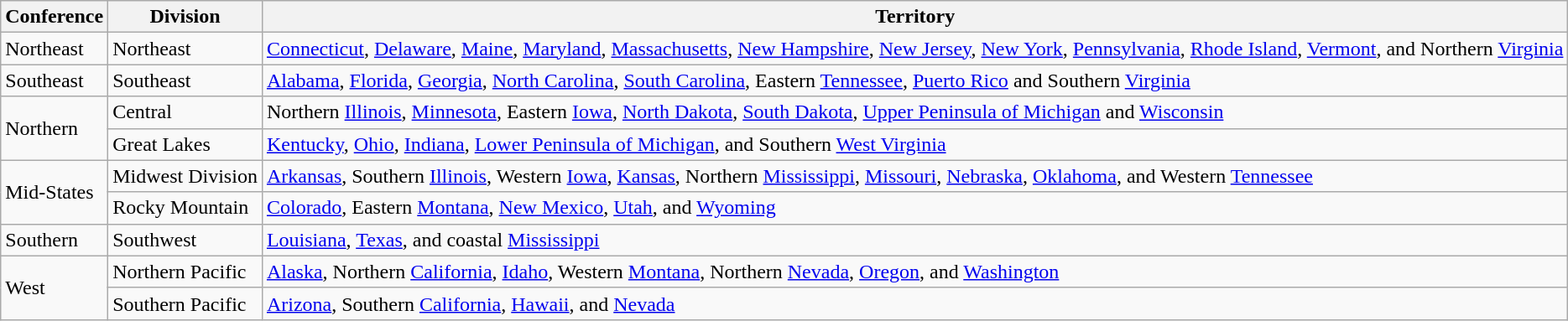<table class="wikitable">
<tr>
<th>Conference</th>
<th>Division</th>
<th>Territory</th>
</tr>
<tr>
<td>Northeast</td>
<td>Northeast</td>
<td><a href='#'>Connecticut</a>, <a href='#'>Delaware</a>, <a href='#'>Maine</a>, <a href='#'>Maryland</a>, <a href='#'>Massachusetts</a>, <a href='#'>New Hampshire</a>, <a href='#'>New Jersey</a>, <a href='#'>New York</a>, <a href='#'>Pennsylvania</a>, <a href='#'>Rhode Island</a>, <a href='#'>Vermont</a>, and Northern <a href='#'>Virginia</a></td>
</tr>
<tr>
<td>Southeast</td>
<td>Southeast</td>
<td><a href='#'>Alabama</a>, <a href='#'>Florida</a>, <a href='#'>Georgia</a>, <a href='#'>North Carolina</a>, <a href='#'>South Carolina</a>, Eastern <a href='#'>Tennessee</a>, <a href='#'>Puerto Rico</a> and Southern <a href='#'>Virginia</a></td>
</tr>
<tr>
<td rowspan=2>Northern</td>
<td>Central</td>
<td>Northern <a href='#'>Illinois</a>, <a href='#'>Minnesota</a>, Eastern <a href='#'>Iowa</a>, <a href='#'>North Dakota</a>, <a href='#'>South Dakota</a>, <a href='#'>Upper Peninsula of Michigan</a> and <a href='#'>Wisconsin</a></td>
</tr>
<tr>
<td>Great Lakes</td>
<td><a href='#'>Kentucky</a>, <a href='#'>Ohio</a>, <a href='#'>Indiana</a>, <a href='#'>Lower Peninsula of Michigan</a>, and Southern <a href='#'>West Virginia</a></td>
</tr>
<tr>
<td rowspan=2>Mid-States</td>
<td>Midwest Division</td>
<td><a href='#'>Arkansas</a>, Southern <a href='#'>Illinois</a>, Western <a href='#'>Iowa</a>, <a href='#'>Kansas</a>, Northern <a href='#'>Mississippi</a>, <a href='#'>Missouri</a>, <a href='#'>Nebraska</a>, <a href='#'>Oklahoma</a>, and Western <a href='#'>Tennessee</a></td>
</tr>
<tr>
<td>Rocky Mountain</td>
<td><a href='#'>Colorado</a>, Eastern <a href='#'>Montana</a>, <a href='#'>New Mexico</a>, <a href='#'>Utah</a>, and <a href='#'>Wyoming</a></td>
</tr>
<tr>
<td>Southern</td>
<td>Southwest</td>
<td><a href='#'>Louisiana</a>, <a href='#'>Texas</a>, and coastal <a href='#'>Mississippi</a></td>
</tr>
<tr>
<td rowspan=2>West</td>
<td>Northern Pacific</td>
<td><a href='#'>Alaska</a>, Northern <a href='#'>California</a>, <a href='#'>Idaho</a>, Western <a href='#'>Montana</a>, Northern <a href='#'>Nevada</a>, <a href='#'>Oregon</a>, and <a href='#'>Washington</a></td>
</tr>
<tr>
<td>Southern Pacific</td>
<td><a href='#'>Arizona</a>, Southern <a href='#'>California</a>, <a href='#'>Hawaii</a>, and <a href='#'>Nevada</a></td>
</tr>
</table>
